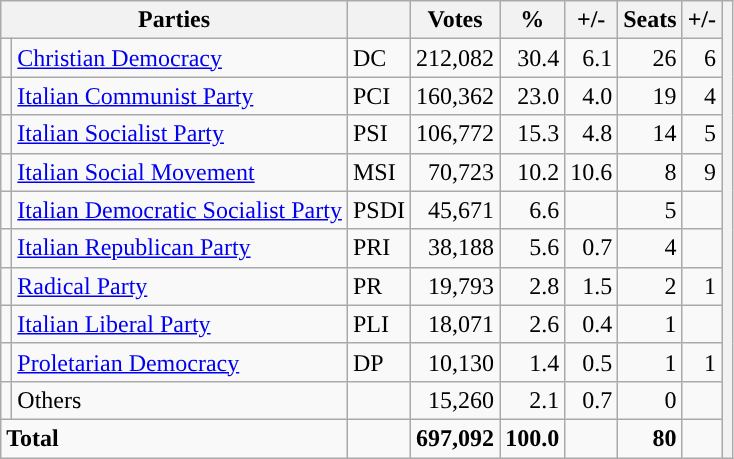<table class="wikitable">
<tr>
<th colspan="2">Parties</th>
<th></th>
<th>Votes</th>
<th>%</th>
<th>+/-</th>
<th>Seats</th>
<th>+/-</th>
<th rowspan="12"></th>
</tr>
<tr>
<td style="background-color:"></td>
<td><a href='#'>Christian Democracy</a></td>
<td>DC</td>
<td align=right>212,082</td>
<td align=right>30.4</td>
<td align=right> 6.1</td>
<td align=right>26</td>
<td align=right> 6</td>
</tr>
<tr>
<td style="background-color:"></td>
<td><a href='#'>Italian Communist Party</a></td>
<td>PCI</td>
<td align=right>160,362</td>
<td align=right>23.0</td>
<td align=right> 4.0</td>
<td align=right>19</td>
<td align=right> 4</td>
</tr>
<tr>
<td style="background-color:"></td>
<td><a href='#'>Italian Socialist Party</a></td>
<td>PSI</td>
<td align=right>106,772</td>
<td align=right>15.3</td>
<td align=right> 4.8</td>
<td align=right>14</td>
<td align=right> 5</td>
</tr>
<tr>
<td style="background-color:"></td>
<td><a href='#'>Italian Social Movement</a></td>
<td>MSI</td>
<td align=right>70,723</td>
<td align=right>10.2</td>
<td align=right> 10.6</td>
<td align=right>8</td>
<td align=right> 9</td>
</tr>
<tr>
<td style="background-color:"></td>
<td><a href='#'>Italian Democratic Socialist Party</a></td>
<td>PSDI</td>
<td align=right>45,671</td>
<td align=right>6.6</td>
<td align=right></td>
<td align=right>5</td>
<td align=right></td>
</tr>
<tr>
<td style="background-color:"></td>
<td><a href='#'>Italian Republican Party</a></td>
<td>PRI</td>
<td align=right>38,188</td>
<td align=right>5.6</td>
<td align=right> 0.7</td>
<td align=right>4</td>
<td align=right></td>
</tr>
<tr>
<td style="background-color:"></td>
<td><a href='#'>Radical Party</a></td>
<td>PR</td>
<td align=right>19,793</td>
<td align=right>2.8</td>
<td align=right> 1.5</td>
<td align=right>2</td>
<td align=right> 1</td>
</tr>
<tr>
<td style="background-color:"></td>
<td><a href='#'>Italian Liberal Party</a></td>
<td>PLI</td>
<td align=right>18,071</td>
<td align=right>2.6</td>
<td align=right> 0.4</td>
<td align=right>1</td>
<td align=right></td>
</tr>
<tr>
<td style="background-color:"></td>
<td><a href='#'>Proletarian Democracy</a></td>
<td>DP</td>
<td align=right>10,130</td>
<td align=right>1.4</td>
<td align=right> 0.5</td>
<td align=right>1</td>
<td align=right> 1</td>
</tr>
<tr>
<td style="background-color:"></td>
<td>Others</td>
<td></td>
<td align=right>15,260</td>
<td align=right>2.1</td>
<td align=right> 0.7</td>
<td align=right>0</td>
<td align=right></td>
</tr>
<tr>
<td colspan="2"><strong>Total</strong></td>
<td></td>
<td align=right><strong>697,092</strong></td>
<td align=right><strong>100.0</strong></td>
<td align=right></td>
<td align=right><strong>80</strong></td>
<td align=right></td>
</tr>
</table>
